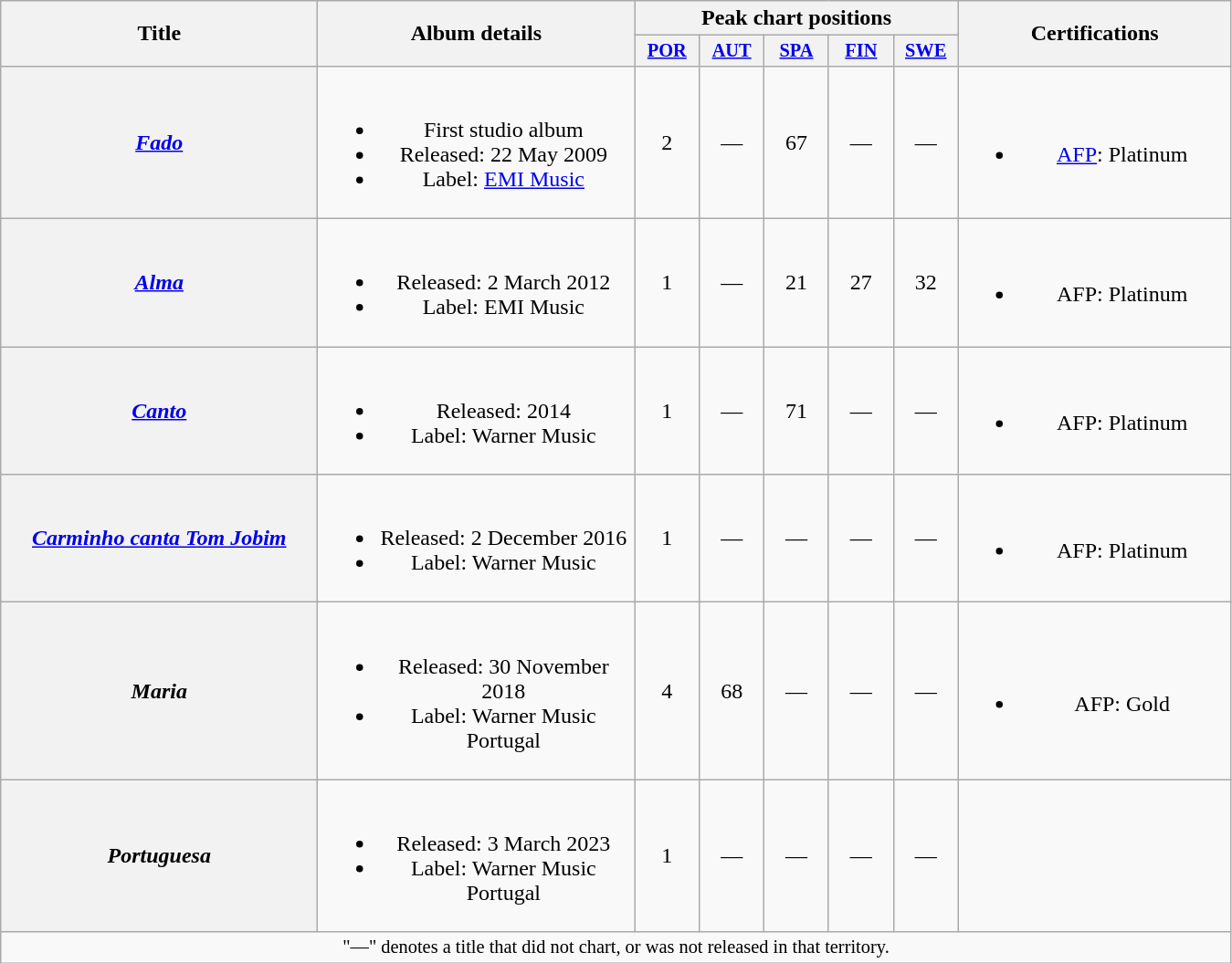<table class="wikitable plainrowheaders" style="text-align:center;">
<tr>
<th scope="col" rowspan="2" style="width:14em">Title</th>
<th scope="col" rowspan="2" style="width:14em">Album details</th>
<th scope="col" colspan="5">Peak chart positions</th>
<th scope="col" rowspan="2" style="width:12em">Certifications</th>
</tr>
<tr>
<th scope="col" style="width:3em;font-size:85%;"><a href='#'>POR</a><br></th>
<th scope="col" style="width:3em;font-size:85%;"><a href='#'>AUT</a><br></th>
<th scope="col" style="width:3em;font-size:85%;"><a href='#'>SPA</a><br></th>
<th scope="col" style="width:3em;font-size:85%;"><a href='#'>FIN</a><br></th>
<th scope="col" style="width:3em;font-size:85%;"><a href='#'>SWE</a><br></th>
</tr>
<tr>
<th scope="row"><em><a href='#'>Fado</a></em></th>
<td><br><ul><li>First studio album</li><li>Released: 22 May 2009</li><li>Label: <a href='#'>EMI Music</a></li></ul></td>
<td>2</td>
<td>—</td>
<td>67</td>
<td>—</td>
<td>—</td>
<td><br><ul><li><a href='#'>AFP</a>: Platinum</li></ul></td>
</tr>
<tr>
<th scope="row"><em><a href='#'>Alma</a></em></th>
<td><br><ul><li>Released: 2 March 2012</li><li>Label: EMI Music</li></ul></td>
<td>1</td>
<td>—</td>
<td>21</td>
<td>27</td>
<td>32</td>
<td><br><ul><li>AFP: Platinum</li></ul></td>
</tr>
<tr>
<th scope="row"><em><a href='#'>Canto</a></em></th>
<td><br><ul><li>Released: 2014</li><li>Label: Warner Music</li></ul></td>
<td>1</td>
<td>—</td>
<td>71</td>
<td>—</td>
<td>—</td>
<td><br><ul><li>AFP: Platinum</li></ul></td>
</tr>
<tr>
<th scope="row"><em><a href='#'>Carminho canta Tom Jobim</a></em></th>
<td><br><ul><li>Released: 2 December 2016</li><li>Label: Warner Music</li></ul></td>
<td>1</td>
<td>—</td>
<td>—</td>
<td>—</td>
<td>—</td>
<td><br><ul><li>AFP: Platinum</li></ul></td>
</tr>
<tr>
<th scope="row"><em>Maria</em></th>
<td><br><ul><li>Released: 30 November 2018</li><li>Label: Warner Music Portugal</li></ul></td>
<td>4</td>
<td>68</td>
<td>—</td>
<td>—</td>
<td>—</td>
<td><br><ul><li>AFP: Gold</li></ul></td>
</tr>
<tr>
<th scope="row"><em>Portuguesa</em></th>
<td><br><ul><li>Released: 3 March 2023</li><li>Label: Warner Music Portugal</li></ul></td>
<td>1</td>
<td>—</td>
<td>—</td>
<td>—</td>
<td>—</td>
<td></td>
</tr>
<tr>
<td colspan="8" style="font-size:85%">"—" denotes a title that did not chart, or was not released in that territory.</td>
</tr>
</table>
